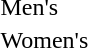<table>
<tr>
<td>Men's</td>
<td></td>
<td></td>
<td></td>
</tr>
<tr>
<td>Women's</td>
<td></td>
<td></td>
<td></td>
</tr>
</table>
